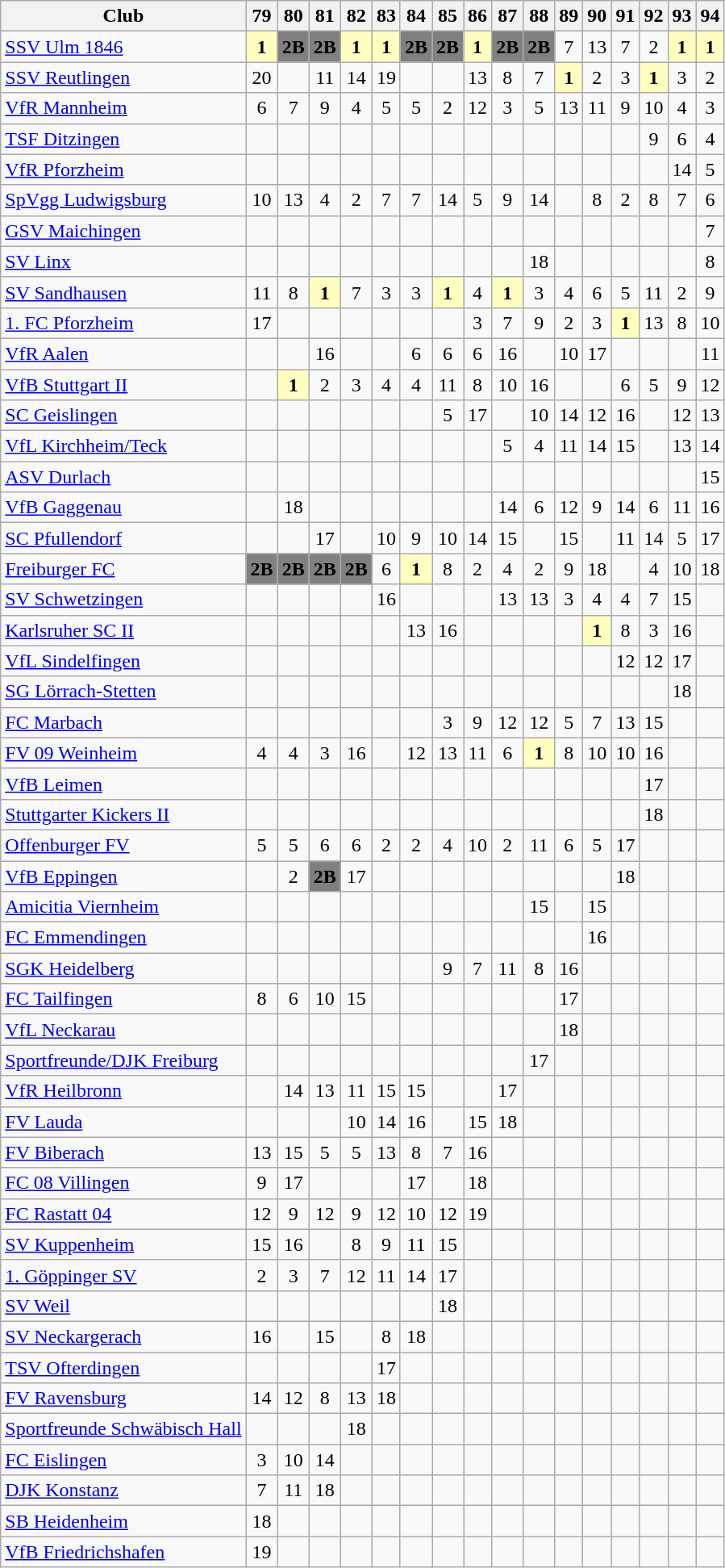<table class="wikitable sortable">
<tr>
<th>Club</th>
<th class="unsortable">79</th>
<th class="unsortable">80</th>
<th class="unsortable">81</th>
<th class="unsortable">82</th>
<th class="unsortable">83</th>
<th class="unsortable">84</th>
<th class="unsortable">85</th>
<th class="unsortable">86</th>
<th class="unsortable">87</th>
<th class="unsortable">88</th>
<th class="unsortable">89</th>
<th class="unsortable">90</th>
<th class="unsortable">91</th>
<th class="unsortable">92</th>
<th class="unsortable">93</th>
<th class="unsortable">94</th>
</tr>
<tr align="center">
<td align="left"><a href='#'>SSV Ulm 1846</a></td>
<td style="background:#ffffbf"><strong>1</strong></td>
<td style="background:#808080"><strong>2B</strong></td>
<td style="background:#808080"><strong>2B</strong></td>
<td style="background:#ffffbf"><strong>1</strong></td>
<td style="background:#ffffbf"><strong>1</strong></td>
<td style="background:#808080"><strong>2B</strong></td>
<td style="background:#808080"><strong>2B</strong></td>
<td style="background:#ffffbf"><strong>1</strong></td>
<td style="background:#808080"><strong>2B</strong></td>
<td style="background:#808080"><strong>2B</strong></td>
<td>7</td>
<td>13</td>
<td>7</td>
<td>2</td>
<td style="background:#ffffbf"><strong>1</strong></td>
<td style="background:#ffffbf"><strong>1</strong></td>
</tr>
<tr align="center">
<td align="left"><a href='#'>SSV Reutlingen</a></td>
<td>20</td>
<td></td>
<td>11</td>
<td>14</td>
<td>19</td>
<td></td>
<td></td>
<td>13</td>
<td>8</td>
<td>7</td>
<td style="background:#ffffbf"><strong>1</strong></td>
<td>2</td>
<td>3</td>
<td style="background:#ffffbf"><strong>1</strong></td>
<td>3</td>
<td>2</td>
</tr>
<tr align="center">
<td align="left"><a href='#'>VfR Mannheim</a></td>
<td>6</td>
<td>7</td>
<td>9</td>
<td>4</td>
<td>5</td>
<td>5</td>
<td>2</td>
<td>12</td>
<td>3</td>
<td>5</td>
<td>13</td>
<td>11</td>
<td>9</td>
<td>10</td>
<td>4</td>
<td>3</td>
</tr>
<tr align="center">
<td align="left"><a href='#'>TSF Ditzingen</a></td>
<td></td>
<td></td>
<td></td>
<td></td>
<td></td>
<td></td>
<td></td>
<td></td>
<td></td>
<td></td>
<td></td>
<td></td>
<td></td>
<td>9</td>
<td>6</td>
<td>4</td>
</tr>
<tr align="center">
<td align="left"><a href='#'>VfR Pforzheim</a></td>
<td></td>
<td></td>
<td></td>
<td></td>
<td></td>
<td></td>
<td></td>
<td></td>
<td></td>
<td></td>
<td></td>
<td></td>
<td></td>
<td></td>
<td>14</td>
<td>5</td>
</tr>
<tr align="center">
<td align="left"><a href='#'>SpVgg Ludwigsburg</a></td>
<td>10</td>
<td>13</td>
<td>4</td>
<td>2</td>
<td>7</td>
<td>7</td>
<td>14</td>
<td>5</td>
<td>9</td>
<td>14</td>
<td></td>
<td>8</td>
<td>2</td>
<td>8</td>
<td>7</td>
<td>6</td>
</tr>
<tr align="center">
<td align="left"><a href='#'>GSV Maichingen</a></td>
<td></td>
<td></td>
<td></td>
<td></td>
<td></td>
<td></td>
<td></td>
<td></td>
<td></td>
<td></td>
<td></td>
<td></td>
<td></td>
<td></td>
<td></td>
<td>7</td>
</tr>
<tr align="center">
<td align="left"><a href='#'>SV Linx</a></td>
<td></td>
<td></td>
<td></td>
<td></td>
<td></td>
<td></td>
<td></td>
<td></td>
<td></td>
<td>18</td>
<td></td>
<td></td>
<td></td>
<td></td>
<td></td>
<td>8</td>
</tr>
<tr align="center">
<td align="left"><a href='#'>SV Sandhausen</a></td>
<td>11</td>
<td>8</td>
<td style="background:#ffffbf"><strong>1</strong></td>
<td>7</td>
<td>3</td>
<td>3</td>
<td style="background:#ffffbf"><strong>1</strong></td>
<td>4</td>
<td style="background:#ffffbf"><strong>1</strong></td>
<td>3</td>
<td>4</td>
<td>6</td>
<td>5</td>
<td>11</td>
<td>2</td>
<td>9</td>
</tr>
<tr align="center">
<td align="left"><a href='#'>1. FC Pforzheim</a></td>
<td>17</td>
<td></td>
<td></td>
<td></td>
<td></td>
<td></td>
<td></td>
<td>3</td>
<td>7</td>
<td>9</td>
<td>2</td>
<td>3</td>
<td style="background:#ffffbf"><strong>1</strong></td>
<td>13</td>
<td>8</td>
<td>10</td>
</tr>
<tr align="center">
<td align="left"><a href='#'>VfR Aalen</a></td>
<td></td>
<td></td>
<td>16</td>
<td></td>
<td></td>
<td>6</td>
<td>6</td>
<td>6</td>
<td>16</td>
<td></td>
<td>10</td>
<td>17</td>
<td></td>
<td></td>
<td></td>
<td>11</td>
</tr>
<tr align="center">
<td align="left"><a href='#'>VfB Stuttgart II</a></td>
<td></td>
<td style="background:#ffffbf"><strong>1</strong></td>
<td>2</td>
<td>3</td>
<td>4</td>
<td>4</td>
<td>11</td>
<td>8</td>
<td>10</td>
<td>16</td>
<td></td>
<td></td>
<td>6</td>
<td>5</td>
<td>9</td>
<td>12</td>
</tr>
<tr align="center">
<td align="left"><a href='#'>SC Geislingen</a></td>
<td></td>
<td></td>
<td></td>
<td></td>
<td></td>
<td></td>
<td>5</td>
<td>17</td>
<td></td>
<td>10</td>
<td>14</td>
<td>12</td>
<td>16</td>
<td></td>
<td>12</td>
<td>13</td>
</tr>
<tr align="center">
<td align="left"><a href='#'>VfL Kirchheim/Teck</a></td>
<td></td>
<td></td>
<td></td>
<td></td>
<td></td>
<td></td>
<td></td>
<td></td>
<td>5</td>
<td>4</td>
<td>11</td>
<td>14</td>
<td>15</td>
<td></td>
<td>13</td>
<td>14</td>
</tr>
<tr align="center">
<td align="left"><a href='#'>ASV Durlach</a></td>
<td></td>
<td></td>
<td></td>
<td></td>
<td></td>
<td></td>
<td></td>
<td></td>
<td></td>
<td></td>
<td></td>
<td></td>
<td></td>
<td></td>
<td></td>
<td>15</td>
</tr>
<tr align="center">
<td align="left"><a href='#'>VfB Gaggenau</a></td>
<td></td>
<td>18</td>
<td></td>
<td></td>
<td></td>
<td></td>
<td></td>
<td></td>
<td>14</td>
<td>6</td>
<td>12</td>
<td>9</td>
<td>14</td>
<td>6</td>
<td>11</td>
<td>16</td>
</tr>
<tr align="center">
<td align="left"><a href='#'>SC Pfullendorf</a></td>
<td></td>
<td></td>
<td>17</td>
<td></td>
<td>10</td>
<td>9</td>
<td>10</td>
<td>14</td>
<td>15</td>
<td></td>
<td>15</td>
<td></td>
<td>11</td>
<td>14</td>
<td>5</td>
<td>17</td>
</tr>
<tr align="center">
<td align="left"><a href='#'>Freiburger FC</a></td>
<td style="background:#808080"><strong>2B</strong></td>
<td style="background:#808080"><strong>2B</strong></td>
<td style="background:#808080"><strong>2B</strong></td>
<td style="background:#808080"><strong>2B</strong></td>
<td>6</td>
<td style="background:#ffffbf"><strong>1</strong></td>
<td>8</td>
<td>2</td>
<td>4</td>
<td>2</td>
<td>9</td>
<td>18</td>
<td></td>
<td>4</td>
<td>10</td>
<td>18</td>
</tr>
<tr align="center">
<td align="left"><a href='#'>SV Schwetzingen</a></td>
<td></td>
<td></td>
<td></td>
<td></td>
<td>16</td>
<td></td>
<td></td>
<td></td>
<td>13</td>
<td>13</td>
<td>3</td>
<td>4</td>
<td>4</td>
<td>7</td>
<td>15</td>
<td></td>
</tr>
<tr align="center">
<td align="left"><a href='#'>Karlsruher SC II</a></td>
<td></td>
<td></td>
<td></td>
<td></td>
<td></td>
<td>13</td>
<td>16</td>
<td></td>
<td></td>
<td></td>
<td></td>
<td style="background:#ffffbf"><strong>1</strong></td>
<td>8</td>
<td>3</td>
<td>16</td>
<td></td>
</tr>
<tr align="center">
<td align="left"><a href='#'>VfL Sindelfingen</a></td>
<td></td>
<td></td>
<td></td>
<td></td>
<td></td>
<td></td>
<td></td>
<td></td>
<td></td>
<td></td>
<td></td>
<td></td>
<td>12</td>
<td>12</td>
<td>17</td>
<td></td>
</tr>
<tr align="center">
<td align="left"><a href='#'>SG Lörrach-Stetten</a></td>
<td></td>
<td></td>
<td></td>
<td></td>
<td></td>
<td></td>
<td></td>
<td></td>
<td></td>
<td></td>
<td></td>
<td></td>
<td></td>
<td></td>
<td>18</td>
<td></td>
</tr>
<tr align="center">
<td align="left"><a href='#'>FC Marbach</a></td>
<td></td>
<td></td>
<td></td>
<td></td>
<td></td>
<td></td>
<td>3</td>
<td>9</td>
<td>12</td>
<td>12</td>
<td>5</td>
<td>7</td>
<td>13</td>
<td>15</td>
<td></td>
<td></td>
</tr>
<tr align="center">
<td align="left"><a href='#'>FV 09 Weinheim</a></td>
<td>4</td>
<td>4</td>
<td>3</td>
<td>16</td>
<td></td>
<td>12</td>
<td>13</td>
<td>11</td>
<td>6</td>
<td style="background:#ffffbf"><strong>1</strong></td>
<td>8</td>
<td>10</td>
<td>10</td>
<td>16</td>
<td></td>
<td></td>
</tr>
<tr align="center">
<td align="left"><a href='#'>VfB Leimen</a></td>
<td></td>
<td></td>
<td></td>
<td></td>
<td></td>
<td></td>
<td></td>
<td></td>
<td></td>
<td></td>
<td></td>
<td></td>
<td></td>
<td>17</td>
<td></td>
<td></td>
</tr>
<tr align="center">
<td align="left"><a href='#'>Stuttgarter Kickers II</a></td>
<td></td>
<td></td>
<td></td>
<td></td>
<td></td>
<td></td>
<td></td>
<td></td>
<td></td>
<td></td>
<td></td>
<td></td>
<td></td>
<td>18</td>
<td></td>
<td></td>
</tr>
<tr align="center">
<td align="left"><a href='#'>Offenburger FV</a></td>
<td>5</td>
<td>5</td>
<td>6</td>
<td>6</td>
<td>2</td>
<td>2</td>
<td>4</td>
<td>10</td>
<td>2</td>
<td>11</td>
<td>6</td>
<td>5</td>
<td>17</td>
<td></td>
<td></td>
<td></td>
</tr>
<tr align="center">
<td align="left"><a href='#'>VfB Eppingen</a></td>
<td></td>
<td>2</td>
<td style="background:#808080"><strong>2B</strong></td>
<td>17</td>
<td></td>
<td></td>
<td></td>
<td></td>
<td></td>
<td></td>
<td></td>
<td></td>
<td>18</td>
<td></td>
<td></td>
<td></td>
</tr>
<tr align="center">
<td align="left"><a href='#'>Amicitia Viernheim</a></td>
<td></td>
<td></td>
<td></td>
<td></td>
<td></td>
<td></td>
<td></td>
<td></td>
<td></td>
<td>15</td>
<td></td>
<td>15</td>
<td></td>
<td></td>
<td></td>
<td></td>
</tr>
<tr align="center">
<td align="left"><a href='#'>FC Emmendingen</a></td>
<td></td>
<td></td>
<td></td>
<td></td>
<td></td>
<td></td>
<td></td>
<td></td>
<td></td>
<td></td>
<td></td>
<td>16</td>
<td></td>
<td></td>
<td></td>
<td></td>
</tr>
<tr align="center">
<td align="left"><a href='#'>SGK Heidelberg</a></td>
<td></td>
<td></td>
<td></td>
<td></td>
<td></td>
<td></td>
<td>9</td>
<td>7</td>
<td>11</td>
<td>8</td>
<td>16</td>
<td></td>
<td></td>
<td></td>
<td></td>
<td></td>
</tr>
<tr align="center">
<td align="left"><a href='#'>FC Tailfingen</a></td>
<td>8</td>
<td>6</td>
<td>10</td>
<td>15</td>
<td></td>
<td></td>
<td></td>
<td></td>
<td></td>
<td></td>
<td>17</td>
<td></td>
<td></td>
<td></td>
<td></td>
<td></td>
</tr>
<tr align="center">
<td align="left"><a href='#'>VfL Neckarau</a></td>
<td></td>
<td></td>
<td></td>
<td></td>
<td></td>
<td></td>
<td></td>
<td></td>
<td></td>
<td></td>
<td>18</td>
<td></td>
<td></td>
<td></td>
<td></td>
<td></td>
</tr>
<tr align="center">
<td align="left"><a href='#'>Sportfreunde/DJK Freiburg</a></td>
<td></td>
<td></td>
<td></td>
<td></td>
<td></td>
<td></td>
<td></td>
<td></td>
<td></td>
<td>17</td>
<td></td>
<td></td>
<td></td>
<td></td>
<td></td>
<td></td>
</tr>
<tr align="center">
<td align="left"><a href='#'>VfR Heilbronn</a></td>
<td></td>
<td>14</td>
<td>13</td>
<td>11</td>
<td>15</td>
<td>15</td>
<td></td>
<td></td>
<td>17</td>
<td></td>
<td></td>
<td></td>
<td></td>
<td></td>
<td></td>
<td></td>
</tr>
<tr align="center">
<td align="left"><a href='#'>FV Lauda</a></td>
<td></td>
<td></td>
<td></td>
<td>10</td>
<td>14</td>
<td>16</td>
<td></td>
<td>15</td>
<td>18</td>
<td></td>
<td></td>
<td></td>
<td></td>
<td></td>
<td></td>
<td></td>
</tr>
<tr align="center">
<td align="left"><a href='#'>FV Biberach</a></td>
<td>13</td>
<td>15</td>
<td>5</td>
<td>5</td>
<td>13</td>
<td>8</td>
<td>7</td>
<td>16</td>
<td></td>
<td></td>
<td></td>
<td></td>
<td></td>
<td></td>
<td></td>
<td></td>
</tr>
<tr align="center">
<td align="left"><a href='#'>FC 08 Villingen</a></td>
<td>9</td>
<td>17</td>
<td></td>
<td></td>
<td></td>
<td>17</td>
<td></td>
<td>18</td>
<td></td>
<td></td>
<td></td>
<td></td>
<td></td>
<td></td>
<td></td>
<td></td>
</tr>
<tr align="center">
<td align="left"><a href='#'>FC Rastatt 04</a></td>
<td>12</td>
<td>9</td>
<td>12</td>
<td>9</td>
<td>12</td>
<td>10</td>
<td>12</td>
<td>19</td>
<td></td>
<td></td>
<td></td>
<td></td>
<td></td>
<td></td>
<td></td>
<td></td>
</tr>
<tr align="center">
<td align="left"><a href='#'>SV Kuppenheim</a></td>
<td>15</td>
<td>16</td>
<td></td>
<td>8</td>
<td>9</td>
<td>11</td>
<td>15</td>
<td></td>
<td></td>
<td></td>
<td></td>
<td></td>
<td></td>
<td></td>
<td></td>
<td></td>
</tr>
<tr align="center">
<td align="left"><a href='#'>1. Göppinger SV</a></td>
<td>2</td>
<td>3</td>
<td>7</td>
<td>12</td>
<td>11</td>
<td>14</td>
<td>17</td>
<td></td>
<td></td>
<td></td>
<td></td>
<td></td>
<td></td>
<td></td>
<td></td>
<td></td>
</tr>
<tr align="center">
<td align="left"><a href='#'>SV Weil</a></td>
<td></td>
<td></td>
<td></td>
<td></td>
<td></td>
<td></td>
<td>18</td>
<td></td>
<td></td>
<td></td>
<td></td>
<td></td>
<td></td>
<td></td>
<td></td>
<td></td>
</tr>
<tr align="center">
<td align="left"><a href='#'>SV Neckargerach</a></td>
<td>16</td>
<td></td>
<td>15</td>
<td></td>
<td>8</td>
<td>18</td>
<td></td>
<td></td>
<td></td>
<td></td>
<td></td>
<td></td>
<td></td>
<td></td>
<td></td>
<td></td>
</tr>
<tr align="center">
<td align="left"><a href='#'>TSV Ofterdingen</a></td>
<td></td>
<td></td>
<td></td>
<td></td>
<td>17</td>
<td></td>
<td></td>
<td></td>
<td></td>
<td></td>
<td></td>
<td></td>
<td></td>
<td></td>
<td></td>
<td></td>
</tr>
<tr align="center">
<td align="left"><a href='#'>FV Ravensburg</a></td>
<td>14</td>
<td>12</td>
<td>8</td>
<td>13</td>
<td>18</td>
<td></td>
<td></td>
<td></td>
<td></td>
<td></td>
<td></td>
<td></td>
<td></td>
<td></td>
<td></td>
<td></td>
</tr>
<tr align="center">
<td align="left"><a href='#'>Sportfreunde Schwäbisch Hall</a></td>
<td></td>
<td></td>
<td></td>
<td>18</td>
<td></td>
<td></td>
<td></td>
<td></td>
<td></td>
<td></td>
<td></td>
<td></td>
<td></td>
<td></td>
<td></td>
<td></td>
</tr>
<tr align="center">
<td align="left"><a href='#'>FC Eislingen</a></td>
<td>3</td>
<td>10</td>
<td>14</td>
<td></td>
<td></td>
<td></td>
<td></td>
<td></td>
<td></td>
<td></td>
<td></td>
<td></td>
<td></td>
<td></td>
<td></td>
<td></td>
</tr>
<tr align="center">
<td align="left"><a href='#'>DJK Konstanz</a></td>
<td>7</td>
<td>11</td>
<td>18</td>
<td></td>
<td></td>
<td></td>
<td></td>
<td></td>
<td></td>
<td></td>
<td></td>
<td></td>
<td></td>
<td></td>
<td></td>
<td></td>
</tr>
<tr align="center">
<td align="left"><a href='#'>SB Heidenheim</a></td>
<td>18</td>
<td></td>
<td></td>
<td></td>
<td></td>
<td></td>
<td></td>
<td></td>
<td></td>
<td></td>
<td></td>
<td></td>
<td></td>
<td></td>
<td></td>
<td></td>
</tr>
<tr align="center">
<td align="left"><a href='#'>VfB Friedrichshafen</a></td>
<td>19</td>
<td></td>
<td></td>
<td></td>
<td></td>
<td></td>
<td></td>
<td></td>
<td></td>
<td></td>
<td></td>
<td></td>
<td></td>
<td></td>
<td></td>
<td></td>
</tr>
</table>
